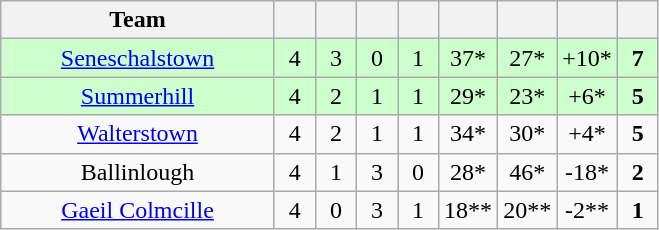<table class="wikitable" style="text-align:center">
<tr>
<th style="width:175px;">Team</th>
<th width="20"></th>
<th width="20"></th>
<th width="20"></th>
<th width="20"></th>
<th width="20"></th>
<th width="20"></th>
<th width="20"></th>
<th width="20"></th>
</tr>
<tr style="background:#cfc;">
<td><a href='#'>Seneschalstown</a></td>
<td>4</td>
<td>3</td>
<td>0</td>
<td>1</td>
<td>37*</td>
<td>27*</td>
<td>+10*</td>
<td><strong>7</strong></td>
</tr>
<tr style="background:#cfc;">
<td><a href='#'>Summerhill</a></td>
<td>4</td>
<td>2</td>
<td>1</td>
<td>1</td>
<td>29*</td>
<td>23*</td>
<td>+6*</td>
<td><strong>5</strong></td>
</tr>
<tr>
<td><a href='#'>Walterstown</a></td>
<td>4</td>
<td>2</td>
<td>1</td>
<td>1</td>
<td>34*</td>
<td>30*</td>
<td>+4*</td>
<td><strong>5</strong></td>
</tr>
<tr>
<td>Ballinlough</td>
<td>4</td>
<td>1</td>
<td>3</td>
<td>0</td>
<td>28*</td>
<td>46*</td>
<td>-18*</td>
<td><strong>2</strong></td>
</tr>
<tr>
<td><a href='#'>Gaeil Colmcille</a></td>
<td>4</td>
<td>0</td>
<td>3</td>
<td>1</td>
<td>18**</td>
<td>20**</td>
<td>-2**</td>
<td><strong>1</strong></td>
</tr>
</table>
